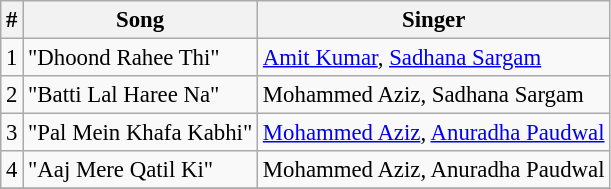<table class="wikitable" style="font-size:95%;">
<tr>
<th>#</th>
<th>Song</th>
<th>Singer</th>
</tr>
<tr>
<td>1</td>
<td>"Dhoond Rahee Thi"</td>
<td><a href='#'>Amit Kumar</a>, <a href='#'>Sadhana Sargam</a></td>
</tr>
<tr>
<td>2</td>
<td>"Batti Lal Haree Na"</td>
<td>Mohammed Aziz, Sadhana Sargam</td>
</tr>
<tr>
<td>3</td>
<td>"Pal Mein Khafa Kabhi"</td>
<td><a href='#'>Mohammed Aziz</a>, <a href='#'>Anuradha Paudwal</a></td>
</tr>
<tr>
<td>4</td>
<td>"Aaj Mere Qatil Ki"</td>
<td>Mohammed Aziz, Anuradha Paudwal</td>
</tr>
<tr>
</tr>
</table>
